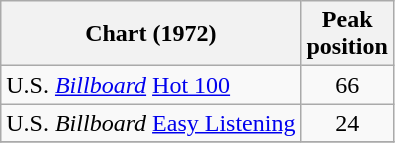<table class="wikitable sortable">
<tr>
<th align="left">Chart (1972)</th>
<th align="left">Peak<br>position</th>
</tr>
<tr>
<td align="left">U.S. <em><a href='#'>Billboard</a></em> <a href='#'>Hot 100</a></td>
<td style="text-align:center;">66</td>
</tr>
<tr>
<td align="left">U.S. <em>Billboard</em> <a href='#'>Easy Listening</a></td>
<td style="text-align:center;">24</td>
</tr>
<tr>
</tr>
</table>
